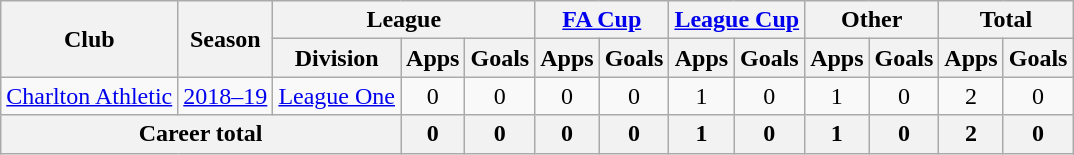<table class="wikitable" style="text-align: center">
<tr>
<th rowspan="2">Club</th>
<th rowspan="2">Season</th>
<th colspan="3">League</th>
<th colspan="2"><a href='#'>FA Cup</a></th>
<th colspan="2"><a href='#'>League Cup</a></th>
<th colspan="2">Other</th>
<th colspan="2">Total</th>
</tr>
<tr>
<th>Division</th>
<th>Apps</th>
<th>Goals</th>
<th>Apps</th>
<th>Goals</th>
<th>Apps</th>
<th>Goals</th>
<th>Apps</th>
<th>Goals</th>
<th>Apps</th>
<th>Goals</th>
</tr>
<tr>
<td rowspan="1"><a href='#'>Charlton Athletic</a></td>
<td><a href='#'>2018–19</a></td>
<td><a href='#'>League One</a></td>
<td>0</td>
<td>0</td>
<td>0</td>
<td>0</td>
<td>1</td>
<td>0</td>
<td>1</td>
<td>0</td>
<td>2</td>
<td>0</td>
</tr>
<tr>
<th colspan="3">Career total</th>
<th>0</th>
<th>0</th>
<th>0</th>
<th>0</th>
<th>1</th>
<th>0</th>
<th>1</th>
<th>0</th>
<th>2</th>
<th>0</th>
</tr>
</table>
